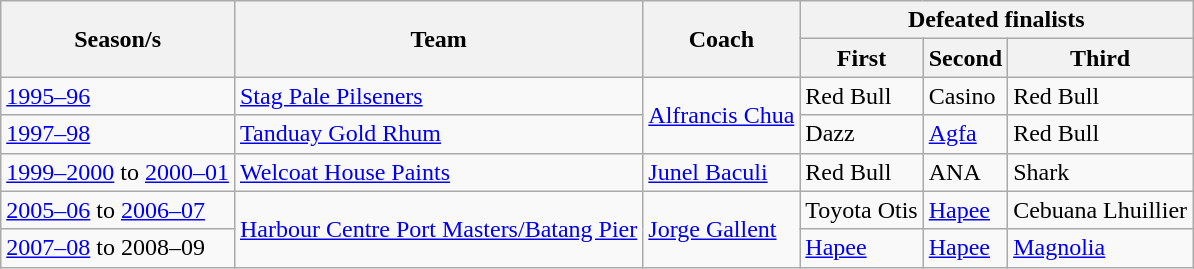<table class="wikitable">
<tr>
<th rowspan="2">Season/s</th>
<th rowspan="2">Team</th>
<th rowspan="2">Coach</th>
<th colspan="3">Defeated finalists</th>
</tr>
<tr>
<th>First</th>
<th>Second</th>
<th>Third</th>
</tr>
<tr>
<td><a href='#'>1995–96</a></td>
<td><a href='#'>Stag Pale Pilseners</a></td>
<td rowspan="2"><a href='#'>Alfrancis Chua</a></td>
<td>Red Bull</td>
<td>Casino</td>
<td>Red Bull</td>
</tr>
<tr>
<td><a href='#'>1997–98</a></td>
<td><a href='#'>Tanduay Gold Rhum</a></td>
<td>Dazz</td>
<td><a href='#'>Agfa</a></td>
<td>Red Bull</td>
</tr>
<tr>
<td><a href='#'>1999–2000</a> to <a href='#'>2000–01</a></td>
<td><a href='#'>Welcoat House Paints</a></td>
<td><a href='#'>Junel Baculi</a></td>
<td>Red Bull</td>
<td>ANA</td>
<td>Shark</td>
</tr>
<tr>
<td><a href='#'>2005–06</a> to <a href='#'>2006–07</a></td>
<td rowspan="2"><a href='#'>Harbour Centre Port Masters/Batang Pier</a></td>
<td rowspan="2"><a href='#'>Jorge Gallent</a></td>
<td>Toyota Otis</td>
<td><a href='#'>Hapee</a></td>
<td>Cebuana Lhuillier</td>
</tr>
<tr>
<td><a href='#'>2007–08</a> to 2008–09</td>
<td><a href='#'>Hapee</a></td>
<td><a href='#'>Hapee</a></td>
<td><a href='#'>Magnolia</a></td>
</tr>
</table>
